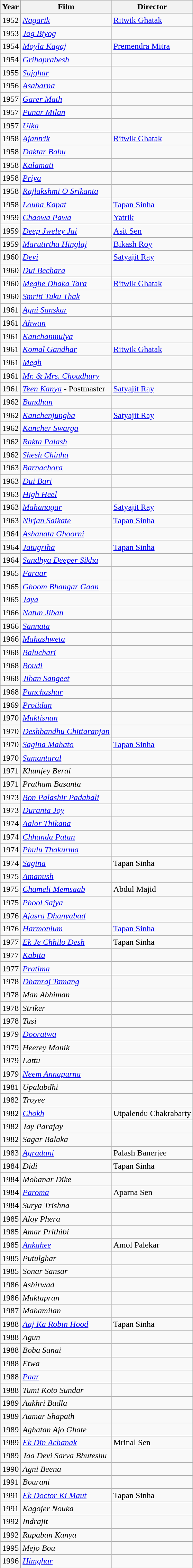<table class="wikitable sortable">
<tr>
<th>Year</th>
<th>Film</th>
<th>Director</th>
</tr>
<tr>
<td>1952</td>
<td><em><a href='#'>Nagarik</a></em></td>
<td><a href='#'>Ritwik Ghatak</a></td>
</tr>
<tr>
<td>1953</td>
<td><em><a href='#'>Jog Biyog</a></em></td>
<td></td>
</tr>
<tr>
<td>1954</td>
<td><em><a href='#'>Moyla Kagaj</a></em></td>
<td><a href='#'>Premendra Mitra</a></td>
</tr>
<tr>
<td>1954</td>
<td><em><a href='#'>Grihaprabesh</a></em></td>
<td></td>
</tr>
<tr>
<td>1955</td>
<td><em><a href='#'>Sajghar</a></em></td>
<td></td>
</tr>
<tr>
<td>1956</td>
<td><em><a href='#'>Asabarna</a></em></td>
<td></td>
</tr>
<tr>
<td>1957</td>
<td><em><a href='#'>Garer Math</a></em></td>
<td></td>
</tr>
<tr>
<td>1957</td>
<td><em><a href='#'>Punar Milan</a></em></td>
<td></td>
</tr>
<tr>
<td>1957</td>
<td><em><a href='#'>Ulka</a></em></td>
<td></td>
</tr>
<tr>
<td>1958</td>
<td><em><a href='#'>Ajantrik</a></em></td>
<td><a href='#'>Ritwik Ghatak</a></td>
</tr>
<tr>
<td>1958</td>
<td><em><a href='#'>Daktar Babu</a></em></td>
<td></td>
</tr>
<tr>
<td>1958</td>
<td><em><a href='#'>Kalamati</a></em></td>
<td></td>
</tr>
<tr>
<td>1958</td>
<td><em><a href='#'>Priya</a></em></td>
<td></td>
</tr>
<tr>
<td>1958</td>
<td><em><a href='#'>Rajlakshmi O Srikanta</a></em></td>
<td></td>
</tr>
<tr>
<td>1958</td>
<td><em><a href='#'>Louha Kapat</a></em></td>
<td><a href='#'>Tapan Sinha</a></td>
</tr>
<tr>
<td>1959</td>
<td><em><a href='#'>Chaowa Pawa</a></em></td>
<td><a href='#'>Yatrik</a></td>
</tr>
<tr>
<td>1959</td>
<td><em><a href='#'>Deep Jweley Jai</a></em></td>
<td><a href='#'>Asit Sen</a></td>
</tr>
<tr>
<td>1959</td>
<td><em><a href='#'>Marutirtha Hinglaj</a></em></td>
<td><a href='#'>Bikash Roy</a></td>
</tr>
<tr>
<td>1960</td>
<td><em><a href='#'>Devi</a></em></td>
<td><a href='#'>Satyajit Ray</a></td>
</tr>
<tr>
<td>1960</td>
<td><em><a href='#'>Dui Bechara</a></em></td>
<td></td>
</tr>
<tr>
<td>1960</td>
<td><em><a href='#'>Meghe Dhaka Tara</a></em></td>
<td><a href='#'>Ritwik Ghatak</a></td>
</tr>
<tr>
<td>1960</td>
<td><em><a href='#'>Smriti Tuku Thak</a></em></td>
<td></td>
</tr>
<tr>
<td>1961</td>
<td><em><a href='#'>Agni Sanskar</a></em></td>
<td></td>
</tr>
<tr>
<td>1961</td>
<td><em><a href='#'>Ahwan</a></em></td>
<td></td>
</tr>
<tr>
<td>1961</td>
<td><em><a href='#'>Kanchanmulya</a></em></td>
<td></td>
</tr>
<tr>
<td>1961</td>
<td><em><a href='#'>Komal Gandhar</a></em></td>
<td><a href='#'>Ritwik Ghatak</a></td>
</tr>
<tr>
<td>1961</td>
<td><em><a href='#'>Megh</a></em></td>
<td></td>
</tr>
<tr>
<td>1961</td>
<td><em><a href='#'>Mr. & Mrs. Choudhury</a></em></td>
<td></td>
</tr>
<tr>
<td>1961</td>
<td><em><a href='#'>Teen Kanya</a></em> - Postmaster</td>
<td><a href='#'>Satyajit Ray</a></td>
</tr>
<tr>
<td>1962</td>
<td><em><a href='#'>Bandhan</a></em></td>
<td></td>
</tr>
<tr>
<td>1962</td>
<td><em><a href='#'>Kanchenjungha</a></em></td>
<td><a href='#'>Satyajit Ray</a></td>
</tr>
<tr>
<td>1962</td>
<td><em><a href='#'>Kancher Swarga</a></em></td>
<td></td>
</tr>
<tr>
<td>1962</td>
<td><em><a href='#'>Rakta Palash</a></em></td>
<td></td>
</tr>
<tr>
<td>1962</td>
<td><em><a href='#'>Shesh Chinha</a></em></td>
<td></td>
</tr>
<tr>
<td>1963</td>
<td><em><a href='#'>Barnachora</a></em></td>
<td></td>
</tr>
<tr>
<td>1963</td>
<td><em><a href='#'>Dui Bari</a></em></td>
<td></td>
</tr>
<tr>
<td>1963</td>
<td><em><a href='#'>High Heel</a></em></td>
<td></td>
</tr>
<tr>
<td>1963</td>
<td><em><a href='#'>Mahanagar</a></em></td>
<td><a href='#'>Satyajit Ray</a></td>
</tr>
<tr>
<td>1963</td>
<td><em><a href='#'>Nirjan Saikate</a></em></td>
<td><a href='#'>Tapan Sinha</a></td>
</tr>
<tr>
<td>1964</td>
<td><em><a href='#'>Ashanata Ghoorni</a></em></td>
<td></td>
</tr>
<tr>
<td>1964</td>
<td><em><a href='#'>Jatugriha</a></em></td>
<td><a href='#'>Tapan Sinha</a></td>
</tr>
<tr>
<td>1964</td>
<td><em><a href='#'>Sandhya Deeper Sikha</a></em></td>
<td></td>
</tr>
<tr>
<td>1965</td>
<td><em><a href='#'>Faraar</a></em></td>
<td></td>
</tr>
<tr>
<td>1965</td>
<td><em><a href='#'>Ghoom Bhangar Gaan</a></em></td>
<td></td>
</tr>
<tr>
<td>1965</td>
<td><em><a href='#'>Jaya</a></em></td>
<td></td>
</tr>
<tr>
<td>1966</td>
<td><em><a href='#'>Natun Jiban</a></em></td>
<td></td>
</tr>
<tr>
<td>1966</td>
<td><em><a href='#'>Sannata</a></em></td>
<td></td>
</tr>
<tr>
<td>1966</td>
<td><em><a href='#'>Mahashweta</a></em></td>
<td></td>
</tr>
<tr>
<td>1968</td>
<td><em><a href='#'>Baluchari</a></em></td>
<td></td>
</tr>
<tr>
<td>1968</td>
<td><em><a href='#'>Boudi</a></em></td>
<td></td>
</tr>
<tr>
<td>1968</td>
<td><em><a href='#'>Jiban Sangeet</a></em></td>
<td></td>
</tr>
<tr>
<td>1968</td>
<td><em><a href='#'>Panchashar</a></em></td>
<td></td>
</tr>
<tr>
<td>1969</td>
<td><em><a href='#'>Protidan</a></em></td>
<td></td>
</tr>
<tr>
<td>1970</td>
<td><em><a href='#'>Muktisnan</a></em></td>
<td></td>
</tr>
<tr>
<td>1970</td>
<td><em><a href='#'>Deshbandhu Chittaranjan</a></em></td>
<td></td>
</tr>
<tr>
<td>1970</td>
<td><em><a href='#'>Sagina Mahato</a></em></td>
<td><a href='#'>Tapan Sinha</a></td>
</tr>
<tr>
<td>1970</td>
<td><em><a href='#'>Samantaral</a></em></td>
<td></td>
</tr>
<tr>
<td>1971</td>
<td><em>Khunjey Berai</em></td>
<td></td>
</tr>
<tr>
<td>1971</td>
<td><em>Pratham Basanta</em></td>
<td></td>
</tr>
<tr>
<td>1973</td>
<td><em><a href='#'>Bon Palashir Padabali</a></em></td>
<td></td>
</tr>
<tr>
<td>1973</td>
<td><em><a href='#'>Duranta Joy</a></em></td>
<td></td>
</tr>
<tr>
<td>1974</td>
<td><em><a href='#'>Aalor Thikana</a></em></td>
<td></td>
</tr>
<tr>
<td>1974</td>
<td><em><a href='#'>Chhanda Patan</a></em></td>
<td></td>
</tr>
<tr>
<td>1974</td>
<td><em><a href='#'>Phulu Thakurma</a></em></td>
<td></td>
</tr>
<tr>
<td>1974</td>
<td><em><a href='#'>Sagina</a></em></td>
<td>Tapan Sinha</td>
</tr>
<tr>
<td>1975</td>
<td><em><a href='#'>Amanush</a></em></td>
<td></td>
</tr>
<tr>
<td>1975</td>
<td><em><a href='#'>Chameli Memsaab</a></em></td>
<td>Abdul Majid</td>
</tr>
<tr>
<td>1975</td>
<td><em><a href='#'>Phool Sajya</a></em></td>
<td></td>
</tr>
<tr>
<td>1976</td>
<td><em><a href='#'>Ajasra Dhanyabad</a></em></td>
<td></td>
</tr>
<tr>
<td>1976</td>
<td><em><a href='#'>Harmonium</a></em></td>
<td><a href='#'>Tapan Sinha</a></td>
</tr>
<tr>
<td>1977</td>
<td><em><a href='#'>Ek Je Chhilo Desh</a></em></td>
<td>Tapan Sinha</td>
</tr>
<tr>
<td>1977</td>
<td><em><a href='#'>Kabita</a></em></td>
<td></td>
</tr>
<tr>
<td>1977</td>
<td><em><a href='#'>Pratima</a></em></td>
<td></td>
</tr>
<tr>
<td>1978</td>
<td><em><a href='#'>Dhanraj Tamang</a></em></td>
<td></td>
</tr>
<tr>
<td>1978</td>
<td><em>Man Abhiman</em></td>
<td></td>
</tr>
<tr>
<td>1978</td>
<td><em>Striker</em></td>
<td></td>
</tr>
<tr>
<td>1978</td>
<td><em>Tusi</em></td>
<td></td>
</tr>
<tr>
<td>1979</td>
<td><em><a href='#'>Dooratwa</a></em></td>
<td></td>
</tr>
<tr>
<td>1979</td>
<td><em>Heerey Manik</em></td>
<td></td>
</tr>
<tr>
<td>1979</td>
<td><em>Lattu</em></td>
<td></td>
</tr>
<tr>
<td>1979</td>
<td><em><a href='#'>Neem Annapurna</a></em></td>
<td></td>
</tr>
<tr>
<td>1981</td>
<td><em>Upalabdhi</em></td>
<td></td>
</tr>
<tr>
<td>1982</td>
<td><em>Troyee</em></td>
<td></td>
</tr>
<tr>
<td>1982</td>
<td><em><a href='#'>Chokh</a></em></td>
<td>Utpalendu Chakrabarty</td>
</tr>
<tr>
<td>1982</td>
<td><em>Jay Parajay</em></td>
<td></td>
</tr>
<tr>
<td>1982</td>
<td><em>Sagar Balaka</em></td>
<td></td>
</tr>
<tr>
<td>1983</td>
<td><em><a href='#'>Agradani</a></em></td>
<td>Palash Banerjee</td>
</tr>
<tr>
<td>1984</td>
<td><em>Didi</em></td>
<td>Tapan Sinha</td>
</tr>
<tr>
<td>1984</td>
<td><em>Mohanar Dike</em></td>
<td></td>
</tr>
<tr>
<td>1984</td>
<td><em><a href='#'>Paroma</a></em></td>
<td>Aparna Sen</td>
</tr>
<tr>
<td>1984</td>
<td><em>Surya Trishna</em></td>
<td></td>
</tr>
<tr>
<td>1985</td>
<td><em>Aloy Phera</em></td>
<td></td>
</tr>
<tr>
<td>1985</td>
<td><em>Amar Prithibi</em></td>
<td></td>
</tr>
<tr>
<td>1985</td>
<td><em><a href='#'>Ankahee</a></em></td>
<td>Amol Palekar</td>
</tr>
<tr>
<td>1985</td>
<td><em>Putulghar</em></td>
<td></td>
</tr>
<tr>
<td>1985</td>
<td><em>Sonar Sansar</em></td>
<td></td>
</tr>
<tr>
<td>1986</td>
<td><em>Ashirwad</em></td>
<td></td>
</tr>
<tr>
<td>1986</td>
<td><em>Muktapran</em></td>
<td></td>
</tr>
<tr>
<td>1987</td>
<td><em>Mahamilan</em></td>
<td></td>
</tr>
<tr>
<td>1988</td>
<td><em><a href='#'>Aaj Ka Robin Hood</a></em></td>
<td>Tapan Sinha</td>
</tr>
<tr>
<td>1988</td>
<td><em>Agun</em></td>
<td></td>
</tr>
<tr>
<td>1988</td>
<td><em>Boba Sanai</em></td>
<td></td>
</tr>
<tr>
<td>1988</td>
<td><em>Etwa</em></td>
<td></td>
</tr>
<tr>
<td>1988</td>
<td><em><a href='#'>Paar</a></em></td>
<td></td>
</tr>
<tr>
<td>1988</td>
<td><em>Tumi Koto Sundar</em></td>
<td></td>
</tr>
<tr>
<td>1989</td>
<td><em>Aakhri Badla</em></td>
<td></td>
</tr>
<tr>
<td>1989</td>
<td><em>Aamar Shapath</em></td>
<td></td>
</tr>
<tr>
<td>1989</td>
<td><em>Aghatan Ajo Ghate</em></td>
<td></td>
</tr>
<tr>
<td>1989</td>
<td><em><a href='#'>Ek Din Achanak</a></em></td>
<td>Mrinal Sen</td>
</tr>
<tr>
<td>1989</td>
<td><em>Jaa Devi Sarva Bhuteshu</em></td>
<td></td>
</tr>
<tr>
<td>1990</td>
<td><em>Agni Beena</em></td>
<td></td>
</tr>
<tr>
<td>1991</td>
<td><em>Bourani</em></td>
<td></td>
</tr>
<tr>
<td>1991</td>
<td><em><a href='#'>Ek Doctor Ki Maut</a></em></td>
<td>Tapan Sinha</td>
</tr>
<tr>
<td>1991</td>
<td><em>Kagojer Nouka</em></td>
<td></td>
</tr>
<tr>
<td>1992</td>
<td><em>Indrajit</em></td>
<td></td>
</tr>
<tr>
<td>1992</td>
<td><em>Rupaban Kanya</em></td>
<td></td>
</tr>
<tr>
<td>1995</td>
<td><em>Mejo Bou</em></td>
<td></td>
</tr>
<tr>
<td>1996</td>
<td><em><a href='#'>Himghar</a></em></td>
<td></td>
</tr>
</table>
